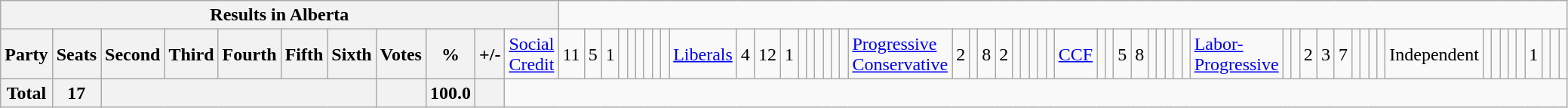<table class="wikitable">
<tr>
<th colspan=12>Results in Alberta</th>
</tr>
<tr>
<th colspan=2>Party</th>
<th>Seats</th>
<th>Second</th>
<th>Third</th>
<th>Fourth</th>
<th>Fifth</th>
<th>Sixth</th>
<th>Votes</th>
<th>%</th>
<th>+/-<br></th>
<td><a href='#'>Social Credit</a></td>
<td align="right">11</td>
<td align="right">5</td>
<td align="right">1</td>
<td align="right"></td>
<td align="right"></td>
<td align="right"></td>
<td align="right"></td>
<td align="right"></td>
<td align="right"><br></td>
<td><a href='#'>Liberals</a></td>
<td align="right">4</td>
<td align="right">12</td>
<td align="right">1</td>
<td align="right"></td>
<td align="right"></td>
<td align="right"></td>
<td align="right"></td>
<td align="right"></td>
<td align="right"><br></td>
<td><a href='#'>Progressive Conservative</a></td>
<td align="right">2</td>
<td align="right"></td>
<td align="right">8</td>
<td align="right">2</td>
<td align="right"></td>
<td align="right"></td>
<td align="right"></td>
<td align="right"></td>
<td align="right"><br></td>
<td><a href='#'>CCF</a></td>
<td align="right"></td>
<td align="right"></td>
<td align="right">5</td>
<td align="right">8</td>
<td align="right"></td>
<td align="right"></td>
<td align="right"></td>
<td align="right"></td>
<td align="right"><br></td>
<td><a href='#'>Labor-Progressive</a></td>
<td align="right"></td>
<td align="right"></td>
<td align="right">2</td>
<td align="right">3</td>
<td align="right">7</td>
<td align="right"></td>
<td align="right"></td>
<td align="right"></td>
<td align="right"><br></td>
<td>Independent</td>
<td align="right"></td>
<td align="right"></td>
<td align="right"></td>
<td align="right"></td>
<td align="right"></td>
<td align="right">1</td>
<td align="right"></td>
<td align="right"></td>
<td align="right"></td>
</tr>
<tr>
<th colspan="2">Total</th>
<th>17</th>
<th colspan="5"></th>
<th></th>
<th>100.0</th>
<th></th>
</tr>
</table>
